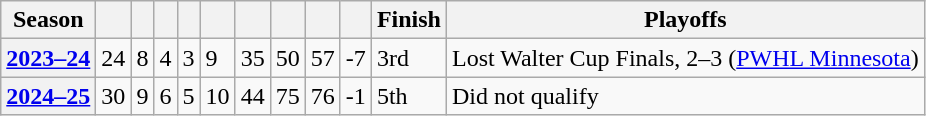<table class="wikitable">
<tr>
<th scope="col">Season</th>
<th scope="col"></th>
<th scope="col"></th>
<th scope="col"></th>
<th scope="col"></th>
<th scope="col"></th>
<th scope="col"></th>
<th scope="col"></th>
<th scope="col"></th>
<th scope="col"></th>
<th scope="col">Finish</th>
<th scope="col">Playoffs</th>
</tr>
<tr>
<th scope="row"><a href='#'>2023–24</a></th>
<td>24</td>
<td>8</td>
<td>4</td>
<td>3</td>
<td>9</td>
<td>35</td>
<td>50</td>
<td>57</td>
<td>-7</td>
<td>3rd</td>
<td>Lost Walter Cup Finals, 2–3 (<a href='#'>PWHL Minnesota</a>)</td>
</tr>
<tr>
<th scope="row"><a href='#'>2024–25</a></th>
<td>30</td>
<td>9</td>
<td>6</td>
<td>5</td>
<td>10</td>
<td>44</td>
<td>75</td>
<td>76</td>
<td>-1</td>
<td>5th</td>
<td>Did not qualify</td>
</tr>
</table>
